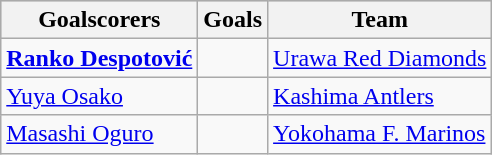<table class="wikitable sortable" class="wikitable">
<tr style="background:#ccc; text-align:center;">
<th>Goalscorers</th>
<th>Goals</th>
<th>Team</th>
</tr>
<tr>
<td> <strong><a href='#'>Ranko Despotović</a></strong></td>
<td></td>
<td><a href='#'>Urawa Red Diamonds</a></td>
</tr>
<tr>
<td> <a href='#'>Yuya Osako</a></td>
<td></td>
<td><a href='#'>Kashima Antlers</a></td>
</tr>
<tr>
<td> <a href='#'>Masashi Oguro</a></td>
<td></td>
<td><a href='#'>Yokohama F. Marinos</a></td>
</tr>
</table>
